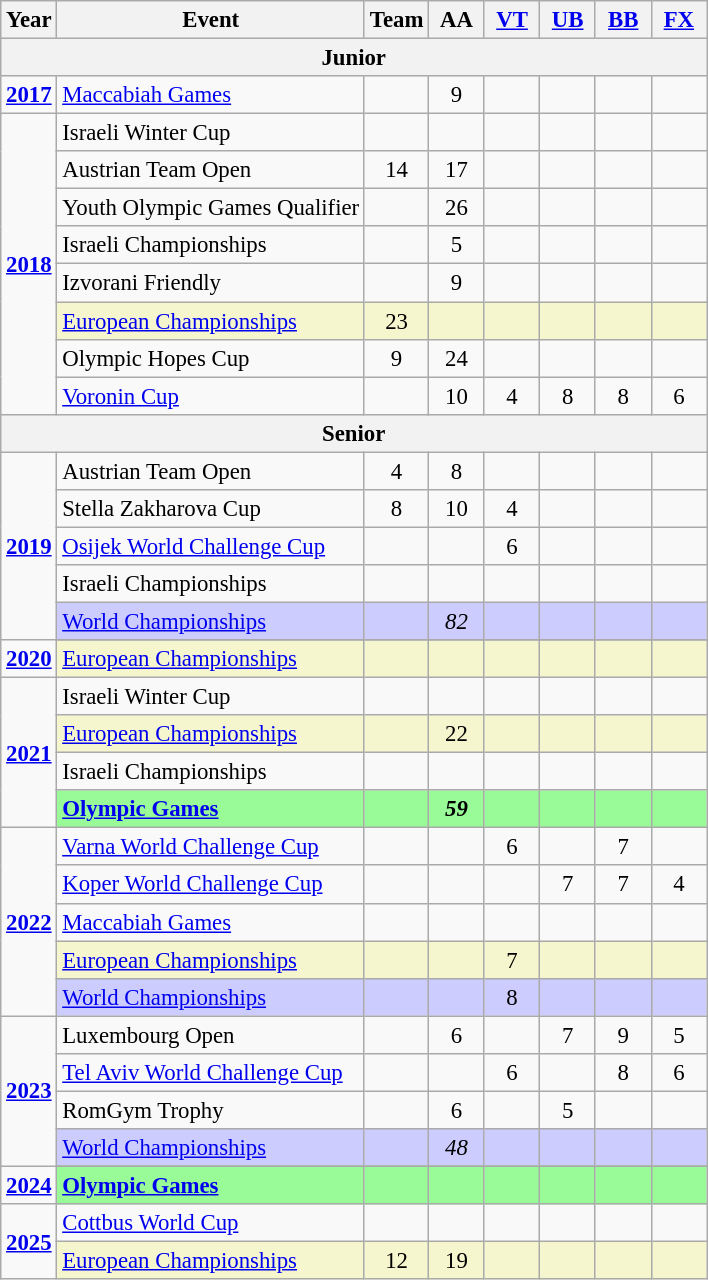<table class="wikitable" style="text-align:center; font-size:95%;">
<tr>
<th align=center>Year</th>
<th align=center>Event</th>
<th style="width:30px;">Team</th>
<th style="width:30px;">AA</th>
<th style="width:30px;"><a href='#'>VT</a></th>
<th style="width:30px;"><a href='#'>UB</a></th>
<th style="width:30px;"><a href='#'>BB</a></th>
<th style="width:30px;"><a href='#'>FX</a></th>
</tr>
<tr>
<th colspan="8"><strong>Junior</strong></th>
</tr>
<tr>
<td rowspan="1"><strong><a href='#'>2017</a></strong></td>
<td align=left><a href='#'>Maccabiah Games</a></td>
<td></td>
<td>9</td>
<td></td>
<td></td>
<td></td>
<td></td>
</tr>
<tr>
<td rowspan="8"><strong><a href='#'>2018</a></strong></td>
<td align=left>Israeli Winter Cup</td>
<td></td>
<td></td>
<td></td>
<td></td>
<td></td>
<td></td>
</tr>
<tr>
<td align=left>Austrian Team Open</td>
<td>14</td>
<td>17</td>
<td></td>
<td></td>
<td></td>
<td></td>
</tr>
<tr>
<td align=left>Youth Olympic Games Qualifier</td>
<td></td>
<td>26</td>
<td></td>
<td></td>
<td></td>
<td></td>
</tr>
<tr>
<td align=left>Israeli Championships</td>
<td></td>
<td>5</td>
<td></td>
<td></td>
<td></td>
<td></td>
</tr>
<tr>
<td align=left>Izvorani Friendly</td>
<td></td>
<td>9</td>
<td></td>
<td></td>
<td></td>
<td></td>
</tr>
<tr bgcolor=#F5F6CE>
<td align=left><a href='#'>European Championships</a></td>
<td>23</td>
<td></td>
<td></td>
<td></td>
<td></td>
<td></td>
</tr>
<tr>
<td align=left>Olympic Hopes Cup</td>
<td>9</td>
<td>24</td>
<td></td>
<td></td>
<td></td>
<td></td>
</tr>
<tr>
<td align=left><a href='#'>Voronin Cup</a></td>
<td></td>
<td>10</td>
<td>4</td>
<td>8</td>
<td>8</td>
<td>6</td>
</tr>
<tr>
<th colspan="8"><strong>Senior</strong></th>
</tr>
<tr>
<td rowspan="5"><strong><a href='#'>2019</a></strong></td>
<td align=left>Austrian Team Open</td>
<td>4</td>
<td>8</td>
<td></td>
<td></td>
<td></td>
<td></td>
</tr>
<tr>
<td align=left>Stella Zakharova Cup</td>
<td>8</td>
<td>10</td>
<td>4</td>
<td></td>
<td></td>
<td></td>
</tr>
<tr>
<td align=left><a href='#'>Osijek World Challenge Cup</a></td>
<td></td>
<td></td>
<td>6</td>
<td></td>
<td></td>
<td></td>
</tr>
<tr>
<td align=left>Israeli Championships</td>
<td></td>
<td></td>
<td></td>
<td></td>
<td></td>
<td></td>
</tr>
<tr bgcolor=#CCCCFF>
<td align=left><a href='#'>World Championships</a></td>
<td></td>
<td><em>82</em></td>
<td></td>
<td></td>
<td></td>
<td></td>
</tr>
<tr>
<td rowspan="2"><strong><a href='#'>2020</a></strong></td>
</tr>
<tr bgcolor=#F5F6CE>
<td align=left><a href='#'>European Championships</a></td>
<td></td>
<td></td>
<td></td>
<td></td>
<td></td>
<td></td>
</tr>
<tr>
<td rowspan="4"><strong><a href='#'>2021</a></strong></td>
<td align=left>Israeli Winter Cup</td>
<td></td>
<td></td>
<td></td>
<td></td>
<td></td>
<td></td>
</tr>
<tr bgcolor=#F5F6CE>
<td align=left><a href='#'>European Championships</a></td>
<td></td>
<td>22</td>
<td></td>
<td></td>
<td></td>
<td></td>
</tr>
<tr>
<td align=left>Israeli Championships</td>
<td></td>
<td></td>
<td></td>
<td></td>
<td></td>
<td></td>
</tr>
<tr bgcolor=98FB98>
<td align=left><strong><a href='#'>Olympic Games</a></strong></td>
<td></td>
<td><strong><em>59</em></strong></td>
<td></td>
<td></td>
<td></td>
<td></td>
</tr>
<tr>
<td rowspan="5"><strong><a href='#'>2022</a></strong></td>
<td align=left><a href='#'>Varna World Challenge Cup</a></td>
<td></td>
<td></td>
<td>6</td>
<td></td>
<td>7</td>
<td></td>
</tr>
<tr>
<td align=left><a href='#'>Koper World Challenge Cup</a></td>
<td></td>
<td></td>
<td></td>
<td>7</td>
<td>7</td>
<td>4</td>
</tr>
<tr>
<td align=left><a href='#'>Maccabiah Games</a></td>
<td></td>
<td></td>
<td></td>
<td></td>
<td></td>
<td></td>
</tr>
<tr bgcolor=#F5F6CE>
<td align=left><a href='#'>European Championships</a></td>
<td></td>
<td></td>
<td>7</td>
<td></td>
<td></td>
<td></td>
</tr>
<tr bgcolor=#CCCCFF>
<td align=left><a href='#'>World Championships</a></td>
<td></td>
<td></td>
<td>8</td>
<td></td>
<td></td>
<td></td>
</tr>
<tr>
<td rowspan="4"><strong><a href='#'>2023</a></strong></td>
<td align=left>Luxembourg Open</td>
<td></td>
<td>6</td>
<td></td>
<td>7</td>
<td>9</td>
<td>5</td>
</tr>
<tr>
<td align=left><a href='#'>Tel Aviv World Challenge Cup</a></td>
<td></td>
<td></td>
<td>6</td>
<td></td>
<td>8</td>
<td>6</td>
</tr>
<tr>
<td align=left>RomGym Trophy</td>
<td></td>
<td>6</td>
<td></td>
<td>5</td>
<td></td>
<td></td>
</tr>
<tr bgcolor=#CCCCFF>
<td align=left><a href='#'>World Championships</a></td>
<td></td>
<td><em>48</em></td>
<td></td>
<td></td>
<td></td>
<td></td>
</tr>
<tr>
<td rowspan="2"><strong><a href='#'>2024</a></strong></td>
</tr>
<tr bgcolor=98FB98>
<td align=left><strong><a href='#'>Olympic Games</a></strong></td>
<td></td>
<td><strong></strong></td>
<td></td>
<td></td>
<td></td>
<td></td>
</tr>
<tr>
<td rowspan="2"><strong><a href='#'>2025</a></strong></td>
<td align=left><a href='#'>Cottbus World Cup</a></td>
<td></td>
<td></td>
<td></td>
<td></td>
<td></td>
<td></td>
</tr>
<tr bgcolor=#F5F6CE>
<td align=left><a href='#'>European Championships</a></td>
<td>12</td>
<td>19</td>
<td></td>
<td></td>
<td></td>
<td></td>
</tr>
</table>
